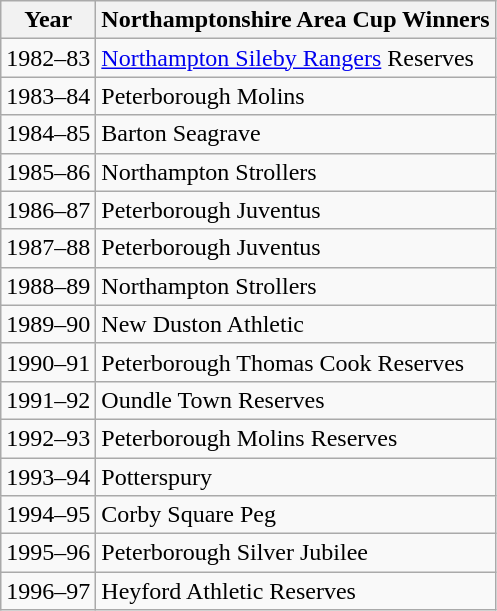<table class="wikitable" style="float:left; margin-right:1em">
<tr>
<th>Year</th>
<th>Northamptonshire Area Cup Winners</th>
</tr>
<tr>
<td>1982–83</td>
<td><a href='#'>Northampton Sileby Rangers</a> Reserves</td>
</tr>
<tr>
<td>1983–84</td>
<td>Peterborough Molins</td>
</tr>
<tr>
<td>1984–85</td>
<td>Barton Seagrave</td>
</tr>
<tr>
<td>1985–86</td>
<td>Northampton Strollers</td>
</tr>
<tr>
<td>1986–87</td>
<td>Peterborough Juventus</td>
</tr>
<tr>
<td>1987–88</td>
<td>Peterborough Juventus</td>
</tr>
<tr>
<td>1988–89</td>
<td>Northampton Strollers</td>
</tr>
<tr>
<td>1989–90</td>
<td>New Duston Athletic</td>
</tr>
<tr>
<td>1990–91</td>
<td>Peterborough Thomas Cook Reserves</td>
</tr>
<tr>
<td>1991–92</td>
<td>Oundle Town Reserves</td>
</tr>
<tr>
<td>1992–93</td>
<td>Peterborough Molins Reserves</td>
</tr>
<tr>
<td>1993–94</td>
<td>Potterspury</td>
</tr>
<tr>
<td>1994–95</td>
<td>Corby Square Peg</td>
</tr>
<tr>
<td>1995–96</td>
<td>Peterborough Silver Jubilee</td>
</tr>
<tr>
<td>1996–97</td>
<td>Heyford Athletic Reserves</td>
</tr>
</table>
